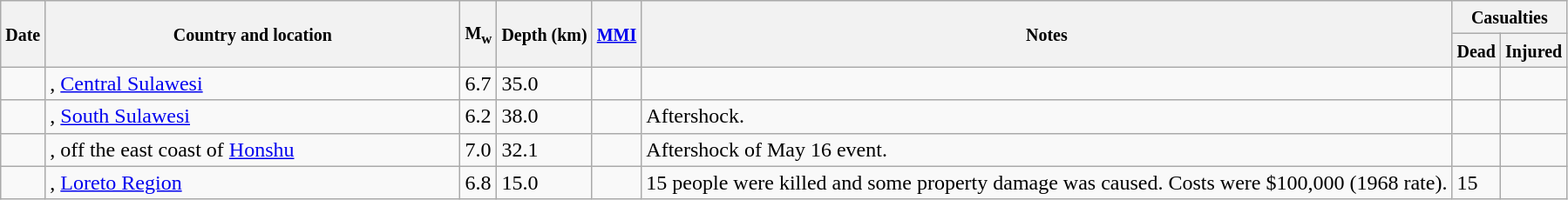<table class="wikitable sortable sort-under" style="border:1px black; margin-left:1em;">
<tr>
<th rowspan="2"><small>Date</small></th>
<th rowspan="2" style="width: 310px"><small>Country and location</small></th>
<th rowspan="2"><small>M<sub>w</sub></small></th>
<th rowspan="2"><small>Depth (km)</small></th>
<th rowspan="2"><small><a href='#'>MMI</a></small></th>
<th rowspan="2" class="unsortable"><small>Notes</small></th>
<th colspan="2"><small>Casualties</small></th>
</tr>
<tr>
<th><small>Dead</small></th>
<th><small>Injured</small></th>
</tr>
<tr>
<td></td>
<td>, <a href='#'>Central Sulawesi</a></td>
<td>6.7</td>
<td>35.0</td>
<td></td>
<td></td>
<td></td>
<td></td>
</tr>
<tr>
<td></td>
<td>, <a href='#'>South Sulawesi</a></td>
<td>6.2</td>
<td>38.0</td>
<td></td>
<td>Aftershock.</td>
<td></td>
<td></td>
</tr>
<tr>
<td></td>
<td>, off the east coast of <a href='#'>Honshu</a></td>
<td>7.0</td>
<td>32.1</td>
<td></td>
<td>Aftershock of May 16 event.</td>
<td></td>
<td></td>
</tr>
<tr>
<td></td>
<td>, <a href='#'>Loreto Region</a></td>
<td>6.8</td>
<td>15.0</td>
<td></td>
<td>15 people were killed and some property damage was caused. Costs were $100,000 (1968 rate).</td>
<td>15</td>
<td></td>
</tr>
</table>
